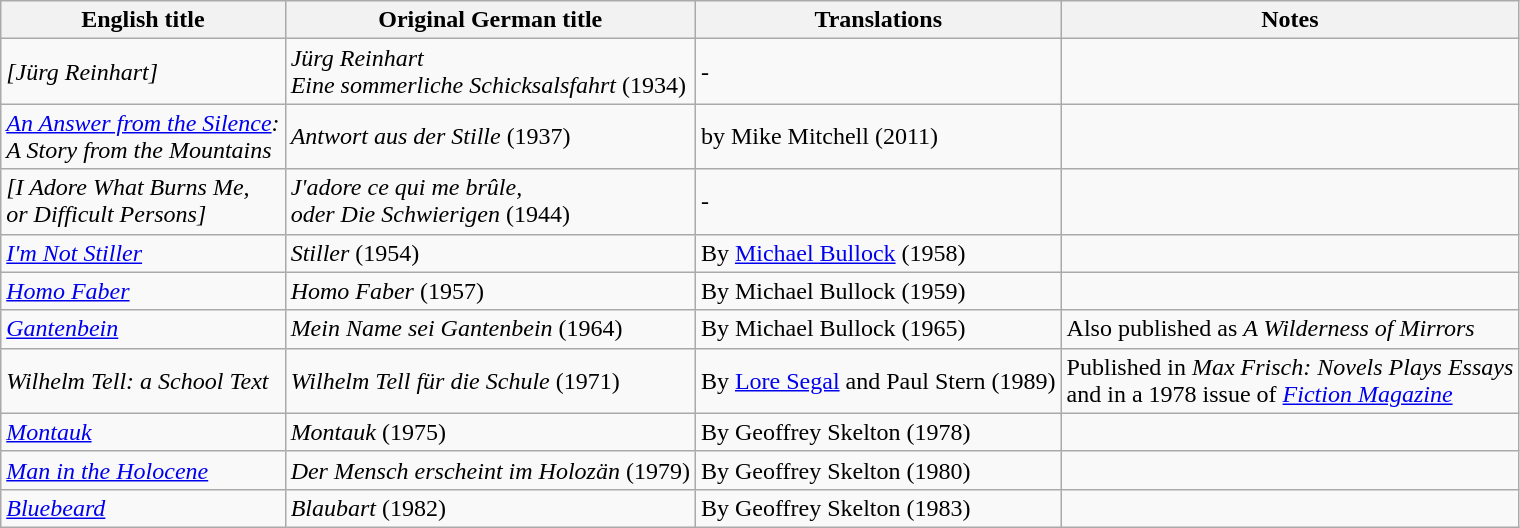<table class="wikitable">
<tr>
<th>English title</th>
<th>Original German title</th>
<th>Translations</th>
<th>Notes</th>
</tr>
<tr>
<td><em>[Jürg Reinhart]</em></td>
<td><em>Jürg Reinhart<br>Eine sommerliche Schicksalsfahrt</em> (1934)</td>
<td>-</td>
<td></td>
</tr>
<tr>
<td><em><a href='#'>An Answer from the Silence</a>:<br>A Story from the Mountains</em></td>
<td><em>Antwort aus der Stille</em> (1937)</td>
<td>by Mike Mitchell (2011)</td>
<td></td>
</tr>
<tr>
<td><em>[I Adore What Burns Me,<br>or Difficult Persons]</em></td>
<td><em>J'adore ce qui me brûle,<br>oder Die Schwierigen</em> (1944)</td>
<td>-</td>
<td></td>
</tr>
<tr>
<td><em><a href='#'>I'm Not Stiller</a></em></td>
<td><em>Stiller</em> (1954)</td>
<td>By <a href='#'>Michael Bullock</a> (1958)</td>
<td></td>
</tr>
<tr>
<td><em><a href='#'>Homo Faber</a></em></td>
<td><em>Homo Faber</em> (1957)</td>
<td>By Michael Bullock (1959)</td>
<td></td>
</tr>
<tr>
<td><em><a href='#'>Gantenbein</a></em></td>
<td><em>Mein Name sei Gantenbein</em> (1964)</td>
<td>By Michael Bullock (1965)</td>
<td>Also published as <em>A Wilderness of Mirrors</em></td>
</tr>
<tr>
<td><em>Wilhelm Tell: a School Text</em></td>
<td><em>Wilhelm Tell für die Schule</em> (1971)</td>
<td>By <a href='#'>Lore Segal</a> and Paul Stern (1989)</td>
<td>Published in <em>Max Frisch: Novels Plays Essays</em><br>and in a 1978 issue of <em><a href='#'>Fiction Magazine</a></em></td>
</tr>
<tr>
<td><em><a href='#'>Montauk</a></em></td>
<td><em>Montauk</em> (1975)</td>
<td>By Geoffrey Skelton (1978)</td>
<td></td>
</tr>
<tr>
<td><em><a href='#'>Man in the Holocene</a></em></td>
<td><em>Der Mensch erscheint im Holozän</em> (1979)</td>
<td>By Geoffrey Skelton (1980)</td>
<td></td>
</tr>
<tr>
<td><em><a href='#'>Bluebeard</a></em></td>
<td><em>Blaubart</em> (1982)</td>
<td>By Geoffrey Skelton (1983)</td>
<td></td>
</tr>
</table>
